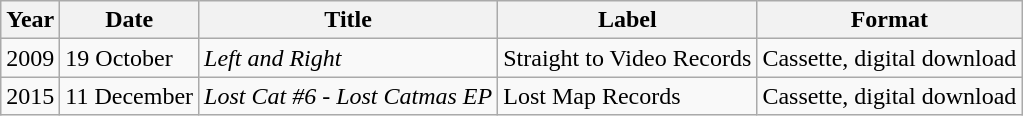<table class="wikitable">
<tr>
<th>Year</th>
<th>Date</th>
<th>Title</th>
<th>Label</th>
<th>Format</th>
</tr>
<tr>
<td>2009</td>
<td>19 October</td>
<td><em>Left and Right</em></td>
<td>Straight to Video Records</td>
<td>Cassette, digital download</td>
</tr>
<tr>
<td>2015</td>
<td>11 December</td>
<td><em>Lost Cat #6 - Lost Catmas EP</em></td>
<td>Lost Map Records</td>
<td>Cassette, digital download</td>
</tr>
</table>
